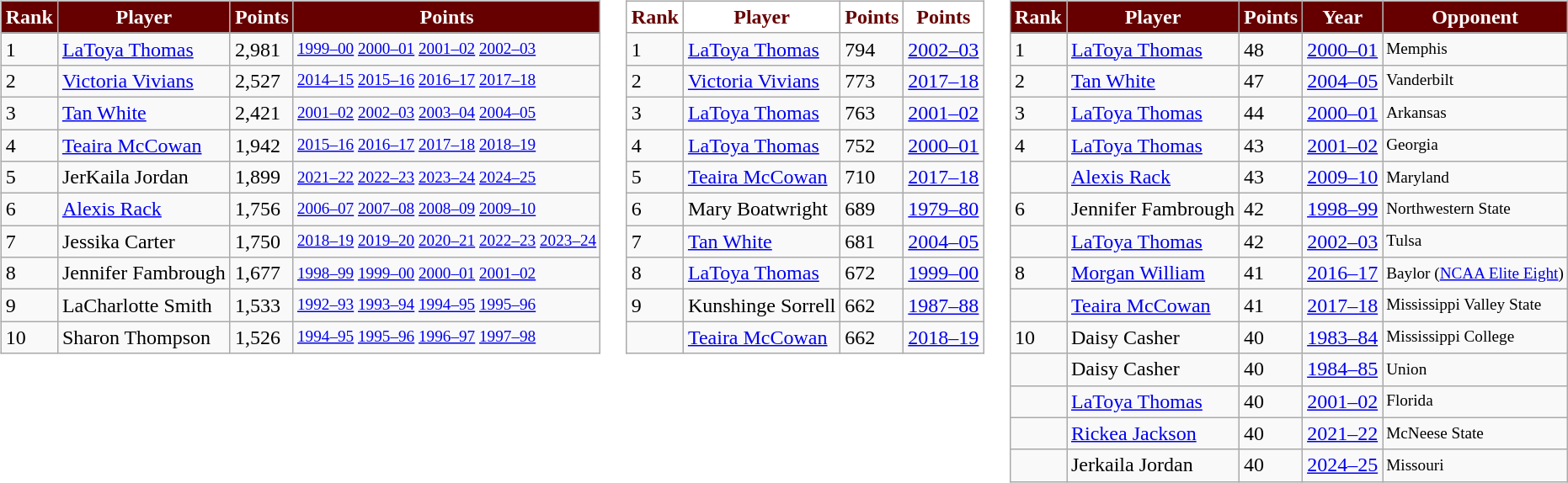<table>
<tr>
<td></td>
</tr>
<tr valign="top">
<td><br><table class="wikitable">
<tr>
<th style="background: #660000; color: #FFFFFF"><strong>Rank</strong></th>
<th style="background: #660000; color: #FFFFFF"><strong>Player</strong></th>
<th style="background: #660000; color: #FFFFFF"><strong>Points</strong></th>
<th style="background: #660000; color: #FFFFFF"><strong>Points</strong></th>
</tr>
<tr>
<td>1</td>
<td><a href='#'>LaToya Thomas</a></td>
<td>2,981</td>
<td style="font-size:80%;"><a href='#'>1999–00</a> <a href='#'>2000–01</a> <a href='#'>2001–02</a> <a href='#'>2002–03</a></td>
</tr>
<tr>
<td>2</td>
<td><a href='#'>Victoria Vivians</a></td>
<td>2,527</td>
<td style="font-size:80%;"><a href='#'>2014–15</a> <a href='#'>2015–16</a> <a href='#'>2016–17</a> <a href='#'>2017–18</a></td>
</tr>
<tr>
<td>3</td>
<td><a href='#'>Tan White</a></td>
<td>2,421</td>
<td style="font-size:80%;"><a href='#'>2001–02</a> <a href='#'>2002–03</a> <a href='#'>2003–04</a> <a href='#'>2004–05</a></td>
</tr>
<tr>
<td>4</td>
<td><a href='#'>Teaira McCowan</a></td>
<td>1,942</td>
<td style="font-size:80%;"><a href='#'>2015–16</a> <a href='#'>2016–17</a> <a href='#'>2017–18</a> <a href='#'>2018–19</a></td>
</tr>
<tr>
<td>5</td>
<td>JerKaila Jordan</td>
<td>1,899</td>
<td style="font-size:80%;"><a href='#'>2021–22</a> <a href='#'>2022–23</a> <a href='#'>2023–24</a> <a href='#'>2024–25</a></td>
</tr>
<tr>
<td>6</td>
<td><a href='#'>Alexis Rack</a></td>
<td>1,756</td>
<td style="font-size:80%;"><a href='#'>2006–07</a> <a href='#'>2007–08</a> <a href='#'>2008–09</a> <a href='#'>2009–10</a></td>
</tr>
<tr>
<td>7</td>
<td>Jessika Carter</td>
<td>1,750</td>
<td style="font-size:80%;"><a href='#'>2018–19</a> <a href='#'>2019–20</a> <a href='#'>2020–21</a> <a href='#'>2022–23</a> <a href='#'>2023–24</a></td>
</tr>
<tr>
<td>8</td>
<td>Jennifer Fambrough</td>
<td>1,677</td>
<td style="font-size:80%;"><a href='#'>1998–99</a> <a href='#'>1999–00</a> <a href='#'>2000–01</a> <a href='#'>2001–02</a></td>
</tr>
<tr>
<td>9</td>
<td>LaCharlotte Smith</td>
<td>1,533</td>
<td style="font-size:80%;"><a href='#'>1992–93</a> <a href='#'>1993–94</a> <a href='#'>1994–95</a> <a href='#'>1995–96</a></td>
</tr>
<tr>
<td>10</td>
<td>Sharon Thompson</td>
<td>1,526</td>
<td style="font-size:80%;"><a href='#'>1994–95</a> <a href='#'>1995–96</a> <a href='#'>1996–97</a> <a href='#'>1997–98</a></td>
</tr>
</table>
</td>
<td><br><table class="wikitable">
<tr>
<th style="background: #FFFFFF; color: #660000"><strong>Rank</strong></th>
<th style="background: #FFFFFF; color: #660000"><strong>Player</strong></th>
<th style="background: #FFFFFF; color: #660000"><strong>Points</strong></th>
<th style="background: #FFFFFF; color: #660000"><strong>Points</strong></th>
</tr>
<tr>
<td>1</td>
<td><a href='#'>LaToya Thomas</a></td>
<td>794</td>
<td><a href='#'>2002–03</a></td>
</tr>
<tr>
<td>2</td>
<td><a href='#'>Victoria Vivians</a></td>
<td>773</td>
<td><a href='#'>2017–18</a></td>
</tr>
<tr>
<td>3</td>
<td><a href='#'>LaToya Thomas</a></td>
<td>763</td>
<td><a href='#'>2001–02</a></td>
</tr>
<tr>
<td>4</td>
<td><a href='#'>LaToya Thomas</a></td>
<td>752</td>
<td><a href='#'>2000–01</a></td>
</tr>
<tr>
<td>5</td>
<td><a href='#'>Teaira McCowan</a></td>
<td>710</td>
<td><a href='#'>2017–18</a></td>
</tr>
<tr>
<td>6</td>
<td>Mary Boatwright</td>
<td>689</td>
<td><a href='#'>1979–80</a></td>
</tr>
<tr>
<td>7</td>
<td><a href='#'>Tan White</a></td>
<td>681</td>
<td><a href='#'>2004–05</a></td>
</tr>
<tr>
<td>8</td>
<td><a href='#'>LaToya Thomas</a></td>
<td>672</td>
<td><a href='#'>1999–00</a></td>
</tr>
<tr>
<td>9</td>
<td>Kunshinge Sorrell</td>
<td>662</td>
<td><a href='#'>1987–88</a></td>
</tr>
<tr>
<td></td>
<td><a href='#'>Teaira McCowan</a></td>
<td>662</td>
<td><a href='#'>2018–19</a></td>
</tr>
</table>
</td>
<td><br><table class="wikitable">
<tr>
<th style="background: #660000; color: #FFFFFF"><strong>Rank</strong></th>
<th style="background: #660000; color: #FFFFFF"><strong>Player</strong></th>
<th style="background: #660000; color: #FFFFFF"><strong>Points</strong></th>
<th style="background: #660000; color: #FFFFFF"><strong>Year</strong></th>
<th style="background: #660000; color: #FFFFFF"><strong>Opponent</strong></th>
</tr>
<tr>
<td>1</td>
<td><a href='#'>LaToya Thomas</a></td>
<td>48</td>
<td><a href='#'>2000–01</a></td>
<td style="font-size:80%;">Memphis</td>
</tr>
<tr>
<td>2</td>
<td><a href='#'>Tan White</a></td>
<td>47</td>
<td><a href='#'>2004–05</a></td>
<td style="font-size:80%;">Vanderbilt</td>
</tr>
<tr>
<td>3</td>
<td><a href='#'>LaToya Thomas</a></td>
<td>44</td>
<td><a href='#'>2000–01</a></td>
<td style="font-size:80%;">Arkansas</td>
</tr>
<tr>
<td>4</td>
<td><a href='#'>LaToya Thomas</a></td>
<td>43</td>
<td><a href='#'>2001–02</a></td>
<td style="font-size:80%;">Georgia</td>
</tr>
<tr>
<td></td>
<td><a href='#'>Alexis Rack</a></td>
<td>43</td>
<td><a href='#'>2009–10</a></td>
<td style="font-size:80%;">Maryland</td>
</tr>
<tr>
<td>6</td>
<td>Jennifer Fambrough</td>
<td>42</td>
<td><a href='#'>1998–99</a></td>
<td style="font-size:80%;">Northwestern State</td>
</tr>
<tr>
<td></td>
<td><a href='#'>LaToya Thomas</a></td>
<td>42</td>
<td><a href='#'>2002–03</a></td>
<td style="font-size:80%;">Tulsa</td>
</tr>
<tr>
<td>8</td>
<td><a href='#'>Morgan William</a></td>
<td>41</td>
<td><a href='#'>2016–17</a></td>
<td style="font-size:80%;">Baylor (<a href='#'>NCAA Elite Eight</a>)</td>
</tr>
<tr>
<td></td>
<td><a href='#'>Teaira McCowan</a></td>
<td>41</td>
<td><a href='#'>2017–18</a></td>
<td style="font-size:80%;">Mississippi Valley State</td>
</tr>
<tr>
<td>10</td>
<td>Daisy Casher</td>
<td>40</td>
<td><a href='#'>1983–84</a></td>
<td style="font-size:80%;">Mississippi College</td>
</tr>
<tr>
<td></td>
<td>Daisy Casher</td>
<td>40</td>
<td><a href='#'>1984–85</a></td>
<td style="font-size:80%;">Union</td>
</tr>
<tr>
<td></td>
<td><a href='#'>LaToya Thomas</a></td>
<td>40</td>
<td><a href='#'>2001–02</a></td>
<td style="font-size:80%;">Florida</td>
</tr>
<tr>
<td></td>
<td><a href='#'>Rickea Jackson</a></td>
<td>40</td>
<td><a href='#'>2021–22</a></td>
<td style="font-size:80%;">McNeese State</td>
</tr>
<tr>
<td></td>
<td>Jerkaila Jordan</td>
<td>40</td>
<td><a href='#'>2024–25</a></td>
<td style="font-size:80%;">Missouri</td>
</tr>
</table>
</td>
</tr>
</table>
